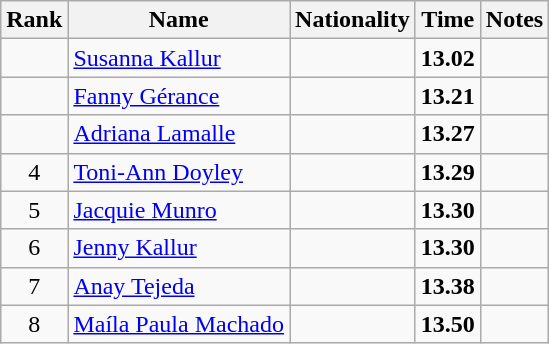<table class="wikitable sortable" style="text-align:center">
<tr>
<th>Rank</th>
<th>Name</th>
<th>Nationality</th>
<th>Time</th>
<th>Notes</th>
</tr>
<tr>
<td></td>
<td align=left><a href='#'>Susanna Kallur</a></td>
<td align=left></td>
<td><strong>13.02</strong></td>
<td></td>
</tr>
<tr>
<td></td>
<td align=left><a href='#'>Fanny Gérance</a></td>
<td align=left></td>
<td><strong>13.21</strong></td>
<td></td>
</tr>
<tr>
<td></td>
<td align=left><a href='#'>Adriana Lamalle</a></td>
<td align=left></td>
<td><strong>13.27</strong></td>
<td></td>
</tr>
<tr>
<td>4</td>
<td align=left><a href='#'>Toni-Ann Doyley</a></td>
<td align=left></td>
<td><strong>13.29</strong></td>
<td></td>
</tr>
<tr>
<td>5</td>
<td align=left><a href='#'>Jacquie Munro</a></td>
<td align=left></td>
<td><strong>13.30</strong></td>
<td></td>
</tr>
<tr>
<td>6</td>
<td align=left><a href='#'>Jenny Kallur</a></td>
<td align=left></td>
<td><strong>13.30</strong></td>
<td></td>
</tr>
<tr>
<td>7</td>
<td align=left><a href='#'>Anay Tejeda</a></td>
<td align=left></td>
<td><strong>13.38</strong></td>
<td></td>
</tr>
<tr>
<td>8</td>
<td align=left><a href='#'>Maíla Paula Machado</a></td>
<td align=left></td>
<td><strong>13.50</strong></td>
<td></td>
</tr>
</table>
